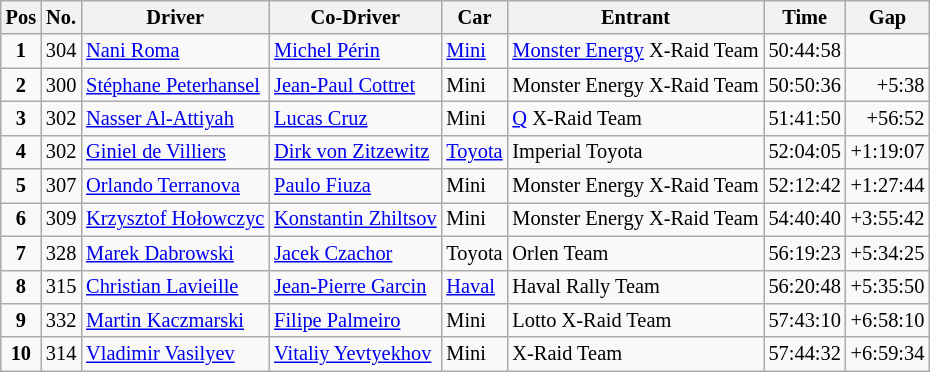<table class="wikitable" style="font-size:85%;">
<tr>
<th>Pos</th>
<th>No.</th>
<th>Driver</th>
<th>Co-Driver</th>
<th>Car</th>
<th>Entrant</th>
<th>Time</th>
<th>Gap</th>
</tr>
<tr>
<td align=center><strong>1</strong></td>
<td>304</td>
<td> <a href='#'>Nani Roma</a></td>
<td> <a href='#'>Michel Périn</a></td>
<td><a href='#'>Mini</a></td>
<td><a href='#'>Monster Energy</a> X-Raid Team</td>
<td>50:44:58</td>
<td></td>
</tr>
<tr>
<td align=center><strong>2</strong></td>
<td>300</td>
<td> <a href='#'>Stéphane Peterhansel</a></td>
<td> <a href='#'>Jean-Paul Cottret</a></td>
<td>Mini</td>
<td>Monster Energy X-Raid Team</td>
<td>50:50:36</td>
<td align=right>+5:38</td>
</tr>
<tr>
<td align=center><strong>3</strong></td>
<td>302</td>
<td> <a href='#'>Nasser Al-Attiyah</a></td>
<td> <a href='#'>Lucas Cruz</a></td>
<td>Mini</td>
<td><a href='#'>Q</a> X-Raid Team</td>
<td>51:41:50</td>
<td align=right>+56:52</td>
</tr>
<tr>
<td align=center><strong>4</strong></td>
<td>302</td>
<td> <a href='#'>Giniel de Villiers</a></td>
<td> <a href='#'>Dirk von Zitzewitz</a></td>
<td><a href='#'>Toyota</a></td>
<td>Imperial Toyota</td>
<td>52:04:05</td>
<td align=right>+1:19:07</td>
</tr>
<tr>
<td align=center><strong>5</strong></td>
<td>307</td>
<td> <a href='#'>Orlando Terranova</a></td>
<td> <a href='#'>Paulo Fiuza</a></td>
<td>Mini</td>
<td>Monster Energy X-Raid Team</td>
<td>52:12:42</td>
<td align=right>+1:27:44</td>
</tr>
<tr>
<td align=center><strong>6</strong></td>
<td>309</td>
<td> <a href='#'>Krzysztof Hołowczyc</a></td>
<td> <a href='#'>Konstantin Zhiltsov</a></td>
<td>Mini</td>
<td>Monster Energy X-Raid Team</td>
<td>54:40:40</td>
<td align=right>+3:55:42</td>
</tr>
<tr>
<td align=center><strong>7</strong></td>
<td>328</td>
<td> <a href='#'>Marek Dabrowski</a></td>
<td> <a href='#'>Jacek Czachor</a></td>
<td>Toyota</td>
<td>Orlen Team</td>
<td>56:19:23</td>
<td align=right>+5:34:25</td>
</tr>
<tr>
<td align=center><strong>8</strong></td>
<td>315</td>
<td> <a href='#'>Christian Lavieille</a></td>
<td> <a href='#'>Jean-Pierre Garcin</a></td>
<td><a href='#'>Haval</a></td>
<td>Haval Rally Team</td>
<td>56:20:48</td>
<td align=right>+5:35:50</td>
</tr>
<tr>
<td align=center><strong>9</strong></td>
<td>332</td>
<td> <a href='#'>Martin Kaczmarski</a></td>
<td> <a href='#'>Filipe Palmeiro</a></td>
<td>Mini</td>
<td>Lotto X-Raid Team</td>
<td>57:43:10</td>
<td align=right>+6:58:10</td>
</tr>
<tr>
<td align=center><strong>10</strong></td>
<td>314</td>
<td> <a href='#'>Vladimir Vasilyev</a></td>
<td> <a href='#'>Vitaliy Yevtyekhov</a></td>
<td>Mini</td>
<td>X-Raid Team</td>
<td>57:44:32</td>
<td align=right>+6:59:34</td>
</tr>
</table>
